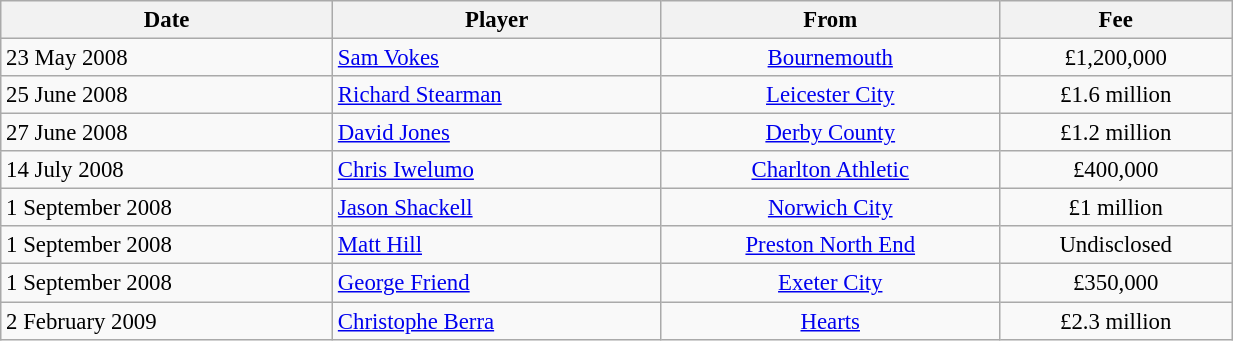<table class="wikitable" style="text-align:center; font-size:95%;width:65%; text-align:left">
<tr>
<th><strong>Date</strong></th>
<th><strong>Player</strong></th>
<th><strong>From</strong></th>
<th><strong>Fee</strong></th>
</tr>
<tr --->
<td>23 May 2008</td>
<td> <a href='#'>Sam Vokes</a></td>
<td align="center"><a href='#'>Bournemouth</a></td>
<td align="center">£1,200,000</td>
</tr>
<tr --->
<td>25 June 2008</td>
<td> <a href='#'>Richard Stearman</a></td>
<td align="center"><a href='#'>Leicester City</a></td>
<td align="center">£1.6 million</td>
</tr>
<tr --->
<td>27 June 2008</td>
<td> <a href='#'>David Jones</a></td>
<td align="center"><a href='#'>Derby County</a></td>
<td align="center">£1.2 million</td>
</tr>
<tr --->
<td>14 July 2008</td>
<td> <a href='#'>Chris Iwelumo</a></td>
<td align="center"><a href='#'>Charlton Athletic</a></td>
<td align="center">£400,000</td>
</tr>
<tr --->
<td>1 September 2008</td>
<td> <a href='#'>Jason Shackell</a></td>
<td align="center"><a href='#'>Norwich City</a></td>
<td align="center">£1 million</td>
</tr>
<tr --->
<td>1 September 2008</td>
<td> <a href='#'>Matt Hill</a></td>
<td align="center"><a href='#'>Preston North End</a></td>
<td align="center">Undisclosed</td>
</tr>
<tr --->
<td>1 September 2008</td>
<td> <a href='#'>George Friend</a></td>
<td align="center"><a href='#'>Exeter City</a></td>
<td align="center">£350,000</td>
</tr>
<tr --->
<td>2 February 2009</td>
<td> <a href='#'>Christophe Berra</a></td>
<td align="center"> <a href='#'>Hearts</a></td>
<td align="center">£2.3 million</td>
</tr>
</table>
